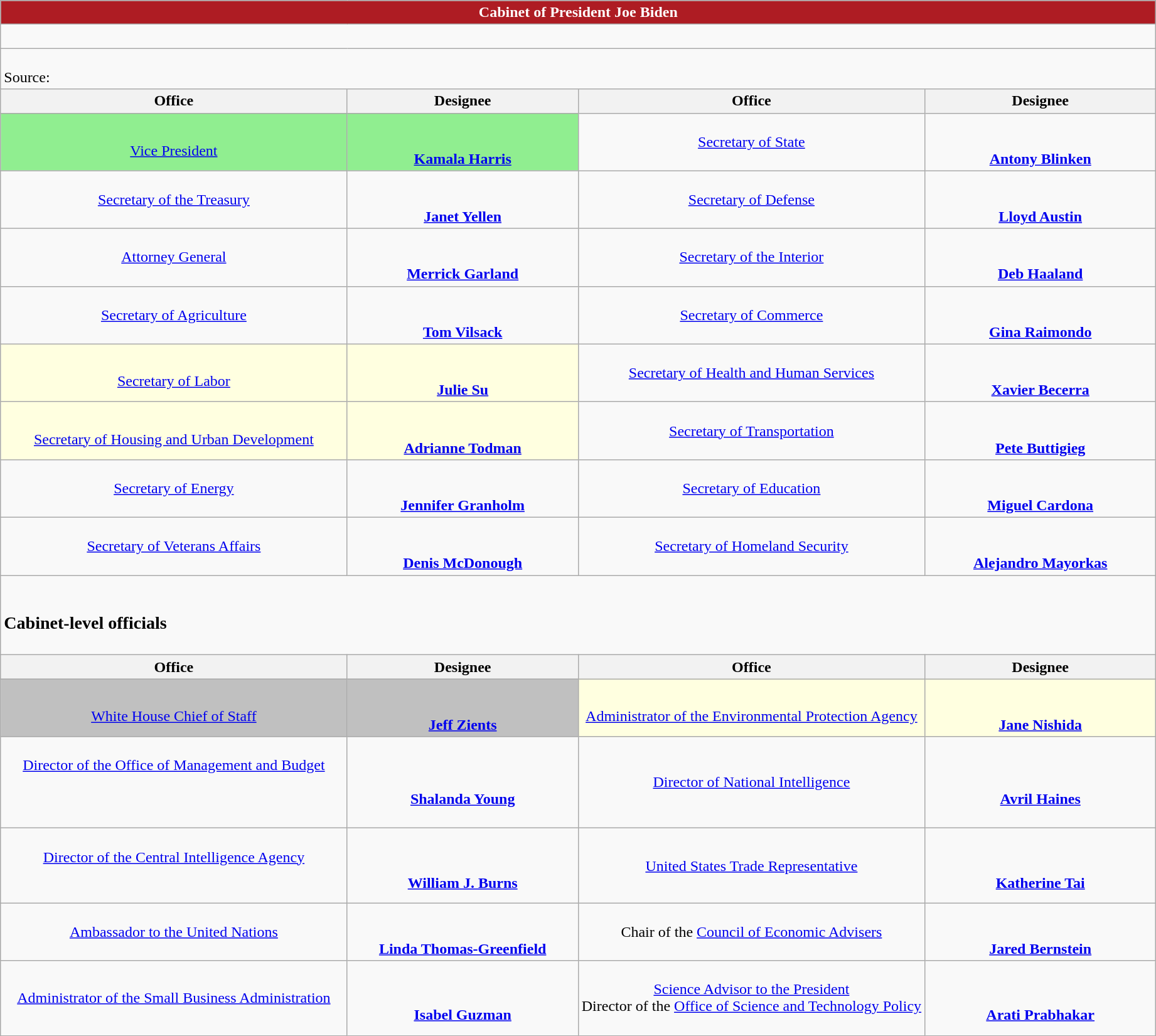<table class="wikitable" style="text-align:center">
<tr>
<th colspan="5" style="text-align:center; font-size:100%; color:white; background:#AE1C23;"><strong>Cabinet of President Joe Biden</strong></th>
</tr>
<tr>
<td colspan="5" style="text-align:left"><br>

</td>
</tr>
<tr>
<td colspan=4 style="text-align:left"><br>Source:</td>
</tr>
<tr>
<th scope="col" style="width: 30%;">Office<br></th>
<th scope="col" style="width: 20%;">Designee</th>
<th scope="col" style="width: 30%;">Office<br></th>
<th scope="col" style="width: 20%;">Designee</th>
</tr>
<tr>
<td style="background: #90EE90;"><br><a href='#'>Vice President</a><br></td>
<td style="background: #90EE90;"><br><br><strong><a href='#'>Kamala Harris</a></strong><br></td>
<td><br><a href='#'>Secretary of State</a><br><br></td>
<td><br><br><strong><a href='#'>Antony Blinken</a></strong><br></td>
</tr>
<tr>
<td><br><a href='#'>Secretary of the Treasury</a><br><br></td>
<td><br><br><strong><a href='#'>Janet Yellen</a></strong><br></td>
<td><br><a href='#'>Secretary of Defense</a><br><br></td>
<td><br><br><strong><a href='#'>Lloyd Austin</a></strong><br></td>
</tr>
<tr>
<td><br><a href='#'>Attorney General</a><br><br></td>
<td><br><br><strong><a href='#'>Merrick Garland</a></strong><br></td>
<td><br><a href='#'>Secretary of the Interior</a><br><br></td>
<td><br><br><strong><a href='#'>Deb Haaland</a></strong><br></td>
</tr>
<tr>
<td><br><a href='#'>Secretary of Agriculture</a><br><br></td>
<td><br><br><strong><a href='#'>Tom Vilsack</a></strong><br></td>
<td><br><a href='#'>Secretary of Commerce</a><br><br></td>
<td><br><br><strong><a href='#'>Gina Raimondo</a></strong><br></td>
</tr>
<tr>
<td style="background: lightyellow;"><br><a href='#'>Secretary of Labor</a><br></td>
<td style="background: lightyellow;"><br><br><strong><a href='#'>Julie Su</a></strong><br></td>
<td><br><a href='#'>Secretary of Health and Human Services</a><br><br></td>
<td><br><br><strong><a href='#'>Xavier Becerra</a></strong><br></td>
</tr>
<tr>
<td style="background: lightyellow;"><br><a href='#'>Secretary of Housing and Urban Development</a><br></td>
<td style="background: lightyellow;"><br><br><strong><a href='#'>Adrianne Todman</a></strong><br></td>
<td><br><a href='#'>Secretary of Transportation</a><br><br></td>
<td><br><br><strong><a href='#'>Pete Buttigieg</a></strong><br></td>
</tr>
<tr>
<td><br><a href='#'>Secretary of Energy</a><br><br></td>
<td><br><br><strong><a href='#'>Jennifer Granholm</a></strong><br></td>
<td><br><a href='#'>Secretary of Education</a><br><br></td>
<td><br><br><strong><a href='#'>Miguel Cardona</a></strong><br></td>
</tr>
<tr>
<td><br><a href='#'>Secretary of Veterans Affairs</a><br><br></td>
<td><br><br><strong><a href='#'>Denis McDonough</a></strong><br></td>
<td><br><a href='#'>Secretary of Homeland Security</a><br><br></td>
<td><br><br><strong><a href='#'>Alejandro Mayorkas</a></strong><br></td>
</tr>
<tr>
<td colspan="4" style="text-align:left"><br><h3>Cabinet-level officials</h3></td>
</tr>
<tr>
<th>Office<br></th>
<th>Designee</th>
<th>Office<br></th>
<th>Designee</th>
</tr>
<tr>
<td style="background:#C0C0C0;"><br><a href='#'>White House Chief of Staff</a><br></td>
<td style="background:#C0C0C0;"><br><br><strong><a href='#'>Jeff Zients</a></strong><br></td>
<td style="background: lightyellow;"><br><a href='#'>Administrator of the Environmental Protection Agency</a><br></td>
<td style="background: lightyellow;"><br><br><strong><a href='#'>Jane Nishida</a></strong><br></td>
</tr>
<tr>
<td><br><a href='#'>Director of the Office of Management and Budget</a><br><br><br><br></td>
<td><br><br><strong><a href='#'>Shalanda Young</a></strong><br></td>
<td><br><a href='#'>Director of National Intelligence</a><br><br></td>
<td><br><br><strong><a href='#'>Avril Haines</a></strong><br></td>
</tr>
<tr>
<td><br><a href='#'>Director of the Central Intelligence Agency</a><br><br><br></td>
<td><br><br><a href='#'><strong>William J. Burns</strong></a><br></td>
<td><br><a href='#'>United States Trade Representative</a><br><br></td>
<td><br><br><strong><a href='#'>Katherine Tai</a></strong><br></td>
</tr>
<tr>
<td><br><a href='#'>Ambassador to the United Nations</a><br><br></td>
<td><br><br><strong><a href='#'>Linda Thomas-Greenfield</a></strong><br></td>
<td><br>Chair of the <a href='#'>Council of Economic Advisers</a><br><br></td>
<td><br><br><strong><a href='#'>Jared Bernstein</a></strong><br></td>
</tr>
<tr>
<td><br><a href='#'>Administrator of the Small Business Administration</a><br><br></td>
<td><br><br><strong><a href='#'>Isabel Guzman</a></strong><br></td>
<td><br><a href='#'>Science Advisor to the President</a><br>Director of the <a href='#'>Office of Science and Technology Policy</a><br><br></td>
<td><br><br><strong><a href='#'>Arati Prabhakar</a></strong><br></td>
</tr>
</table>
